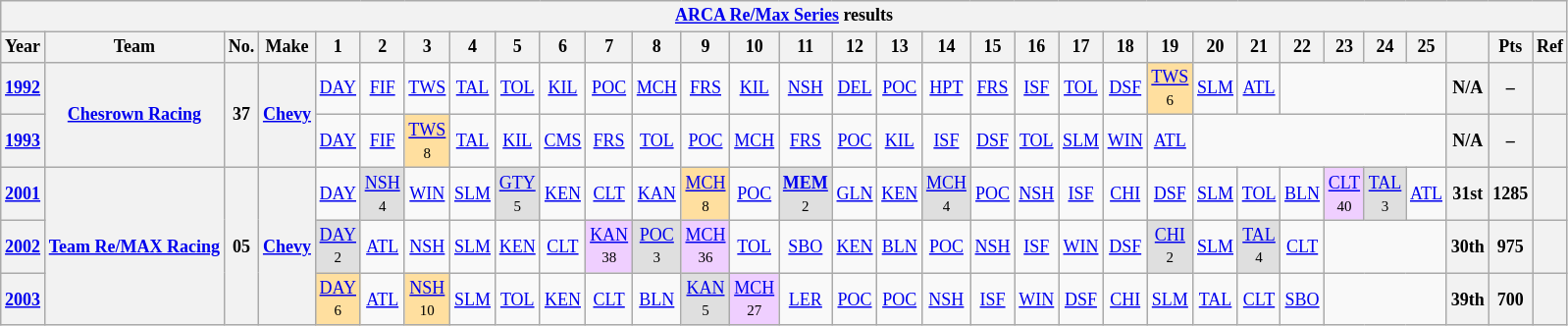<table class="wikitable" style="text-align:center; font-size:75%">
<tr>
<th colspan="32"><a href='#'>ARCA Re/Max Series</a> results</th>
</tr>
<tr>
<th>Year</th>
<th>Team</th>
<th>No.</th>
<th>Make</th>
<th>1</th>
<th>2</th>
<th>3</th>
<th>4</th>
<th>5</th>
<th>6</th>
<th>7</th>
<th>8</th>
<th>9</th>
<th>10</th>
<th>11</th>
<th>12</th>
<th>13</th>
<th>14</th>
<th>15</th>
<th>16</th>
<th>17</th>
<th>18</th>
<th>19</th>
<th>20</th>
<th>21</th>
<th>22</th>
<th>23</th>
<th>24</th>
<th>25</th>
<th></th>
<th>Pts</th>
<th>Ref</th>
</tr>
<tr>
<th><a href='#'>1992</a></th>
<th rowspan=2><a href='#'>Chesrown Racing</a></th>
<th rowspan=2>37</th>
<th rowspan=2><a href='#'>Chevy</a></th>
<td><a href='#'>DAY</a></td>
<td><a href='#'>FIF</a></td>
<td><a href='#'>TWS</a></td>
<td><a href='#'>TAL</a></td>
<td><a href='#'>TOL</a></td>
<td><a href='#'>KIL</a></td>
<td><a href='#'>POC</a></td>
<td><a href='#'>MCH</a></td>
<td><a href='#'>FRS</a></td>
<td><a href='#'>KIL</a></td>
<td><a href='#'>NSH</a></td>
<td><a href='#'>DEL</a></td>
<td><a href='#'>POC</a></td>
<td><a href='#'>HPT</a></td>
<td><a href='#'>FRS</a></td>
<td><a href='#'>ISF</a></td>
<td><a href='#'>TOL</a></td>
<td><a href='#'>DSF</a></td>
<td style="background:#FFDF9F;"><a href='#'>TWS</a> <br><small>6</small></td>
<td><a href='#'>SLM</a></td>
<td><a href='#'>ATL</a></td>
<td colspan=4></td>
<th>N/A</th>
<th>–</th>
<th></th>
</tr>
<tr>
<th><a href='#'>1993</a></th>
<td><a href='#'>DAY</a></td>
<td><a href='#'>FIF</a></td>
<td style="background:#FFDF9F;"><a href='#'>TWS</a> <br><small>8</small></td>
<td><a href='#'>TAL</a></td>
<td><a href='#'>KIL</a></td>
<td><a href='#'>CMS</a></td>
<td><a href='#'>FRS</a></td>
<td><a href='#'>TOL</a></td>
<td><a href='#'>POC</a></td>
<td><a href='#'>MCH</a></td>
<td><a href='#'>FRS</a></td>
<td><a href='#'>POC</a></td>
<td><a href='#'>KIL</a></td>
<td><a href='#'>ISF</a></td>
<td><a href='#'>DSF</a></td>
<td><a href='#'>TOL</a></td>
<td><a href='#'>SLM</a></td>
<td><a href='#'>WIN</a></td>
<td><a href='#'>ATL</a></td>
<td colspan=6></td>
<th>N/A</th>
<th>–</th>
<th></th>
</tr>
<tr>
<th><a href='#'>2001</a></th>
<th rowspan=3><a href='#'>Team Re/MAX Racing</a></th>
<th rowspan=3>05</th>
<th rowspan=3><a href='#'>Chevy</a></th>
<td><a href='#'>DAY</a></td>
<td style="background:#DFDFDF;"><a href='#'>NSH</a> <br><small>4</small></td>
<td><a href='#'>WIN</a></td>
<td><a href='#'>SLM</a></td>
<td style="background:#DFDFDF;"><a href='#'>GTY</a> <br><small>5</small></td>
<td><a href='#'>KEN</a></td>
<td><a href='#'>CLT</a></td>
<td><a href='#'>KAN</a></td>
<td style="background:#FFDF9F;"><a href='#'>MCH</a> <br><small>8</small></td>
<td><a href='#'>POC</a></td>
<td style="background:#DFDFDF;"><strong><a href='#'>MEM</a></strong> <br><small>2</small></td>
<td><a href='#'>GLN</a></td>
<td><a href='#'>KEN</a></td>
<td style="background:#DFDFDF;"><a href='#'>MCH</a> <br><small>4</small></td>
<td><a href='#'>POC</a></td>
<td><a href='#'>NSH</a></td>
<td><a href='#'>ISF</a></td>
<td><a href='#'>CHI</a></td>
<td><a href='#'>DSF</a></td>
<td><a href='#'>SLM</a></td>
<td><a href='#'>TOL</a></td>
<td><a href='#'>BLN</a></td>
<td style="background:#EFCFFF;"><a href='#'>CLT</a> <br><small>40</small></td>
<td style="background:#DFDFDF;"><a href='#'>TAL</a> <br><small>3</small></td>
<td><a href='#'>ATL</a></td>
<th>31st</th>
<th>1285</th>
<th></th>
</tr>
<tr>
<th><a href='#'>2002</a></th>
<td style="background:#DFDFDF;"><a href='#'>DAY</a> <br><small>2</small></td>
<td><a href='#'>ATL</a></td>
<td><a href='#'>NSH</a></td>
<td><a href='#'>SLM</a></td>
<td><a href='#'>KEN</a></td>
<td><a href='#'>CLT</a></td>
<td style="background:#EFCFFF;"><a href='#'>KAN</a> <br><small>38</small></td>
<td style="background:#DFDFDF;"><a href='#'>POC</a> <br><small>3</small></td>
<td style="background:#EFCFFF;"><a href='#'>MCH</a> <br><small>36</small></td>
<td><a href='#'>TOL</a></td>
<td><a href='#'>SBO</a></td>
<td><a href='#'>KEN</a></td>
<td><a href='#'>BLN</a></td>
<td><a href='#'>POC</a></td>
<td><a href='#'>NSH</a></td>
<td><a href='#'>ISF</a></td>
<td><a href='#'>WIN</a></td>
<td><a href='#'>DSF</a></td>
<td style="background:#DFDFDF;"><a href='#'>CHI</a> <br><small>2</small></td>
<td><a href='#'>SLM</a></td>
<td style="background:#DFDFDF;"><a href='#'>TAL</a> <br><small>4</small></td>
<td><a href='#'>CLT</a></td>
<td colspan=3></td>
<th>30th</th>
<th>975</th>
<th></th>
</tr>
<tr>
<th><a href='#'>2003</a></th>
<td style="background:#FFDF9F;"><a href='#'>DAY</a> <br><small>6</small></td>
<td><a href='#'>ATL</a></td>
<td style="background:#FFDF9F;"><a href='#'>NSH</a> <br><small>10</small></td>
<td><a href='#'>SLM</a></td>
<td><a href='#'>TOL</a></td>
<td><a href='#'>KEN</a></td>
<td><a href='#'>CLT</a></td>
<td><a href='#'>BLN</a></td>
<td style="background:#DFDFDF;"><a href='#'>KAN</a> <br><small>5</small></td>
<td style="background:#EFCFFF;"><a href='#'>MCH</a> <br><small>27</small></td>
<td><a href='#'>LER</a></td>
<td><a href='#'>POC</a></td>
<td><a href='#'>POC</a></td>
<td><a href='#'>NSH</a></td>
<td><a href='#'>ISF</a></td>
<td><a href='#'>WIN</a></td>
<td><a href='#'>DSF</a></td>
<td><a href='#'>CHI</a></td>
<td><a href='#'>SLM</a></td>
<td><a href='#'>TAL</a></td>
<td><a href='#'>CLT</a></td>
<td><a href='#'>SBO</a></td>
<td colspan=3></td>
<th>39th</th>
<th>700</th>
<th></th>
</tr>
</table>
